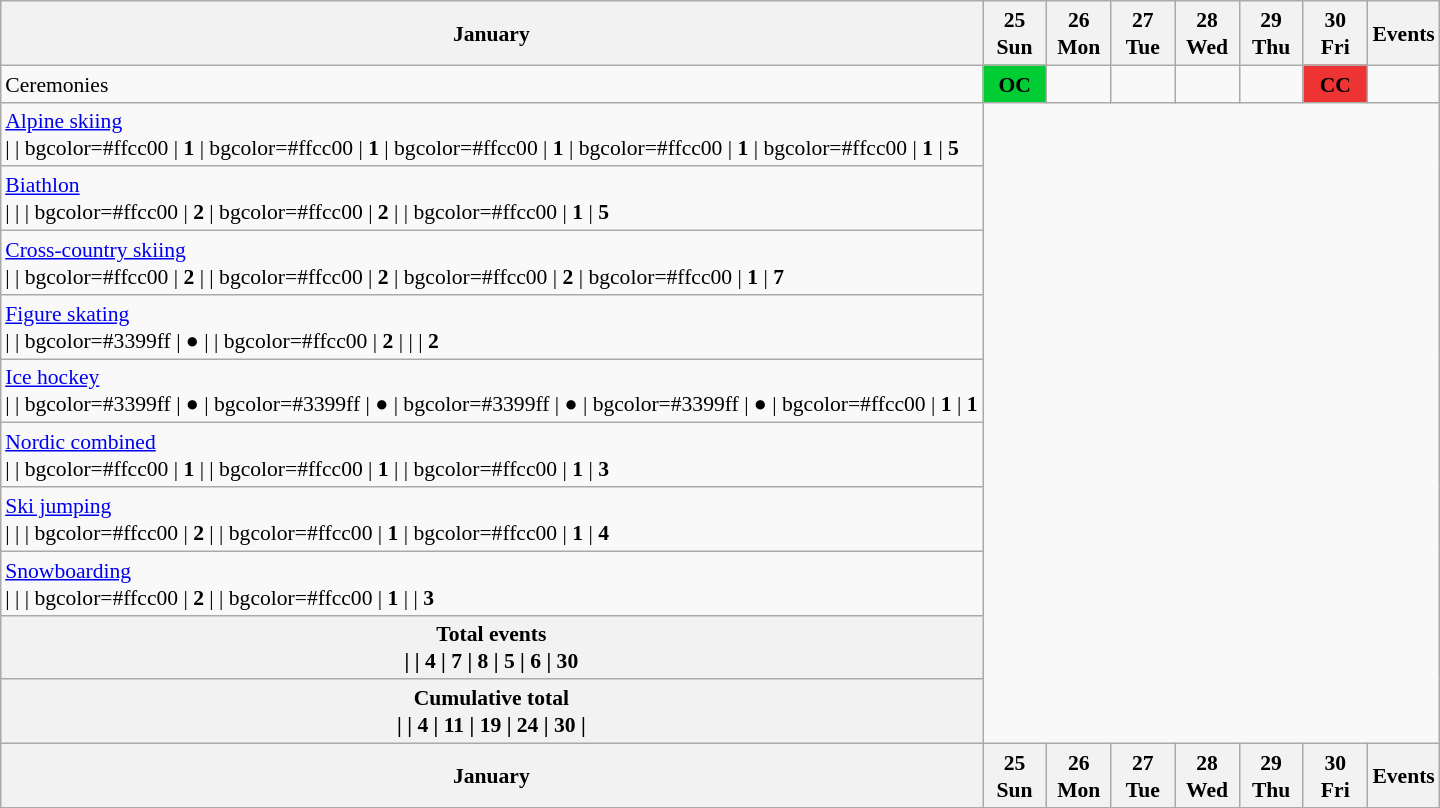<table class="wikitable" style="margin:0.5em auto; font-size:90%; line-height:1.25em">
<tr>
<th>January</th>
<th style="width:2.5em">25 <br> Sun</th>
<th style="width:2.5em">26 <br> Mon</th>
<th style="width:2.5em">27 <br> Tue</th>
<th style="width:2.5em">28 <br> Wed</th>
<th style="width:2.5em">29 <br> Thu</th>
<th style="width:2.5em">30 <br> Fri</th>
<th>Events</th>
</tr>
<tr>
<td>Ceremonies</td>
<td style="background:#00cc33; text-align:center"><strong>OC</strong></td>
<td></td>
<td></td>
<td></td>
<td></td>
<td style="background:#ee3333; text-align:center"><strong>CC</strong></td>
<td></td>
</tr>
<tr style="text-align:center">
<td style="text-align:left"> <a href='#'>Alpine skiing</a><br> | 
 | bgcolor=#ffcc00 | <strong>1</strong>
 | bgcolor=#ffcc00 | <strong>1</strong>
 | bgcolor=#ffcc00 | <strong>1</strong>
 | bgcolor=#ffcc00 | <strong>1</strong>
 | bgcolor=#ffcc00 | <strong>1</strong>
 | <strong>5</strong></td>
</tr>
<tr style="text-align:center">
<td style="text-align:left"> <a href='#'>Biathlon</a><br> | 
 | 
 | bgcolor=#ffcc00 | <strong>2</strong>
 | bgcolor=#ffcc00 | <strong>2</strong>
 | 
 | bgcolor=#ffcc00 | <strong>1</strong>
 | <strong>5</strong></td>
</tr>
<tr style="text-align:center">
<td style="text-align:left"> <a href='#'>Cross-country skiing</a><br> | 
 | bgcolor=#ffcc00 | <strong>2</strong>
 | 
 | bgcolor=#ffcc00 | <strong>2</strong>
 | bgcolor=#ffcc00 | <strong>2</strong>
 | bgcolor=#ffcc00 | <strong>1</strong>
 | <strong>7</strong></td>
</tr>
<tr style="text-align:center">
<td style="text-align:left"> <a href='#'>Figure skating</a><br> | 
 | bgcolor=#3399ff | ●
 | 
 | bgcolor=#ffcc00 | <strong>2</strong>
 | 
 | 
 | <strong>2</strong></td>
</tr>
<tr style="text-align:center">
<td style="text-align:left"> <a href='#'>Ice hockey</a><br> | 
 | bgcolor=#3399ff | ●
 | bgcolor=#3399ff | ●
 | bgcolor=#3399ff | ●
 | bgcolor=#3399ff | ●
 | bgcolor=#ffcc00 | <strong>1</strong>
 | <strong>1</strong></td>
</tr>
<tr style="text-align:center">
<td style="text-align:left"> <a href='#'>Nordic combined</a><br> | 
 | bgcolor=#ffcc00 | <strong>1</strong>
 | 
 | bgcolor=#ffcc00 | <strong>1</strong>
 | 
 | bgcolor=#ffcc00 | <strong>1</strong>
 | <strong>3</strong></td>
</tr>
<tr style="text-align:center">
<td style="text-align:left"> <a href='#'>Ski jumping</a><br> | 
 | 
 | bgcolor=#ffcc00 | <strong>2</strong>
 |
 | bgcolor=#ffcc00 | <strong>1</strong>
 | bgcolor=#ffcc00 | <strong>1</strong>
 | <strong>4</strong></td>
</tr>
<tr style="text-align:center">
<td style="text-align:left"> <a href='#'>Snowboarding</a><br> | 
 | 
 | bgcolor=#ffcc00 | <strong>2</strong>
 | 
 | bgcolor=#ffcc00 | <strong>1</strong>
 | 
 | <strong>3</strong></td>
</tr>
<tr align=center>
<th>Total events<br> | 
 | 4
 | 7
 | 8
 | 5
 | 6
 | <strong>30</strong></th>
</tr>
<tr align=center>
<th>Cumulative total<br> | 
 | 4
 | 11
 | 19
 | 24
 | 30
 |</th>
</tr>
<tr>
<th>January</th>
<th style="width:2.5em">25 <br> Sun</th>
<th style="width:2.5em">26 <br> Mon</th>
<th style="width:2.5em">27 <br> Tue</th>
<th style="width:2.5em">28 <br> Wed</th>
<th style="width:2.5em">29 <br> Thu</th>
<th style="width:2.5em">30 <br> Fri</th>
<th>Events</th>
</tr>
</table>
